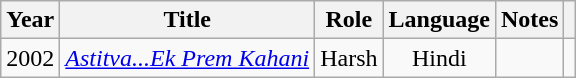<table class="wikitable plainrowheaders sortable" style="margin-right: 0;">
<tr>
<th scope="col">Year</th>
<th scope="col">Title</th>
<th scope="col">Role</th>
<th>Language</th>
<th scope="col" class="unsortable">Notes</th>
<th scope="col" class="unsortable"></th>
</tr>
<tr>
<td style="text-align: center;">2002</td>
<td><em><a href='#'>Astitva...Ek Prem Kahani</a></em></td>
<td>Harsh</td>
<td style="text-align: center;">Hindi</td>
<td></td>
<td></td>
</tr>
</table>
